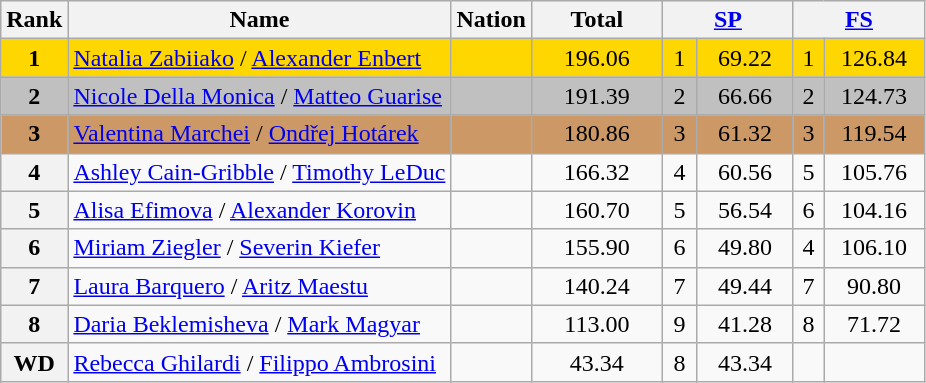<table class="wikitable sortable">
<tr>
<th>Rank</th>
<th>Name</th>
<th>Nation</th>
<th width="80px">Total</th>
<th colspan="2" width="80px"><a href='#'>SP</a></th>
<th colspan="2" width="80px"><a href='#'>FS</a></th>
</tr>
<tr bgcolor="gold">
<td align="center"><strong>1</strong></td>
<td><a href='#'>Natalia Zabiiako</a> / <a href='#'>Alexander Enbert</a></td>
<td></td>
<td align="center">196.06</td>
<td align="center">1</td>
<td align="center">69.22</td>
<td align="center">1</td>
<td align="center">126.84</td>
</tr>
<tr bgcolor="silver">
<td align="center"><strong>2</strong></td>
<td><a href='#'>Nicole Della Monica</a> / <a href='#'>Matteo Guarise</a></td>
<td></td>
<td align="center">191.39</td>
<td align="center">2</td>
<td align="center">66.66</td>
<td align="center">2</td>
<td align="center">124.73</td>
</tr>
<tr bgcolor="cc9966">
<td align="center"><strong>3</strong></td>
<td><a href='#'>Valentina Marchei</a> / <a href='#'>Ondřej Hotárek</a></td>
<td></td>
<td align="center">180.86</td>
<td align="center">3</td>
<td align="center">61.32</td>
<td align="center">3</td>
<td align="center">119.54</td>
</tr>
<tr>
<th>4</th>
<td><a href='#'>Ashley Cain-Gribble</a> / <a href='#'>Timothy LeDuc</a></td>
<td></td>
<td align="center">166.32</td>
<td align="center">4</td>
<td align="center">60.56</td>
<td align="center">5</td>
<td align="center">105.76</td>
</tr>
<tr>
<th>5</th>
<td><a href='#'>Alisa Efimova</a> / <a href='#'>Alexander Korovin</a></td>
<td></td>
<td align="center">160.70</td>
<td align="center">5</td>
<td align="center">56.54</td>
<td align="center">6</td>
<td align="center">104.16</td>
</tr>
<tr>
<th>6</th>
<td><a href='#'>Miriam Ziegler</a> / <a href='#'>Severin Kiefer</a></td>
<td></td>
<td align="center">155.90</td>
<td align="center">6</td>
<td align="center">49.80</td>
<td align="center">4</td>
<td align="center">106.10</td>
</tr>
<tr>
<th>7</th>
<td><a href='#'>Laura Barquero</a> / <a href='#'>Aritz Maestu</a></td>
<td></td>
<td align="center">140.24</td>
<td align="center">7</td>
<td align="center">49.44</td>
<td align="center">7</td>
<td align="center">90.80</td>
</tr>
<tr>
<th>8</th>
<td><a href='#'>Daria Beklemisheva</a> / <a href='#'>Mark Magyar</a></td>
<td></td>
<td align="center">113.00</td>
<td align="center">9</td>
<td align="center">41.28</td>
<td align="center">8</td>
<td align="center">71.72</td>
</tr>
<tr>
<th>WD</th>
<td><a href='#'>Rebecca Ghilardi</a> / <a href='#'>Filippo Ambrosini</a></td>
<td></td>
<td align="center">43.34</td>
<td align="center">8</td>
<td align="center">43.34</td>
<td align="center"></td>
<td align="center"></td>
</tr>
</table>
